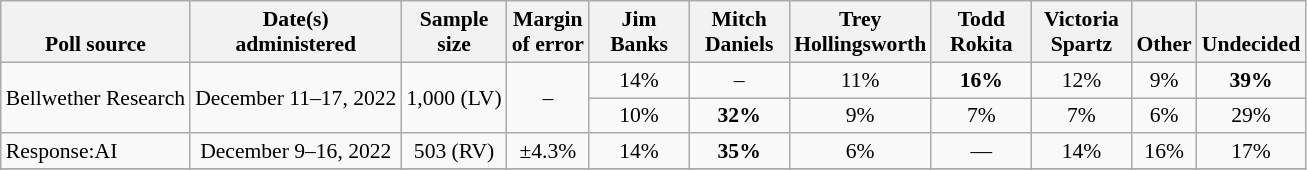<table class="wikitable" style="font-size:90%;text-align:center;">
<tr valign=bottom>
<th>Poll source</th>
<th>Date(s)<br>administered</th>
<th>Sample<br>size</th>
<th>Margin<br>of error</th>
<th style="width:60px;">Jim<br>Banks</th>
<th style="width:60px;">Mitch<br>Daniels</th>
<th style="width:60px;">Trey<br>Hollingsworth</th>
<th style="width:60px;">Todd<br>Rokita</th>
<th style="width:60px;">Victoria<br>Spartz</th>
<th>Other</th>
<th>Undecided</th>
</tr>
<tr>
<td style="text-align:left;" rowspan="2">Bellwether Research</td>
<td rowspan="2">December 11–17, 2022</td>
<td rowspan="2">1,000 (LV)</td>
<td rowspan="2">–</td>
<td>14%</td>
<td>–</td>
<td>11%</td>
<td><strong>16%</strong></td>
<td>12%</td>
<td>9%</td>
<td><strong>39%</strong></td>
</tr>
<tr>
<td>10%</td>
<td><strong>32%</strong></td>
<td>9%</td>
<td>7%</td>
<td>7%</td>
<td>6%</td>
<td>29%</td>
</tr>
<tr>
<td style="text-align:left;">Response:AI</td>
<td>December 9–16, 2022</td>
<td>503 (RV)</td>
<td>±4.3%</td>
<td>14%</td>
<td><strong>35%</strong></td>
<td>6%</td>
<td>—</td>
<td>14%</td>
<td>16%</td>
<td>17%</td>
</tr>
<tr>
</tr>
</table>
